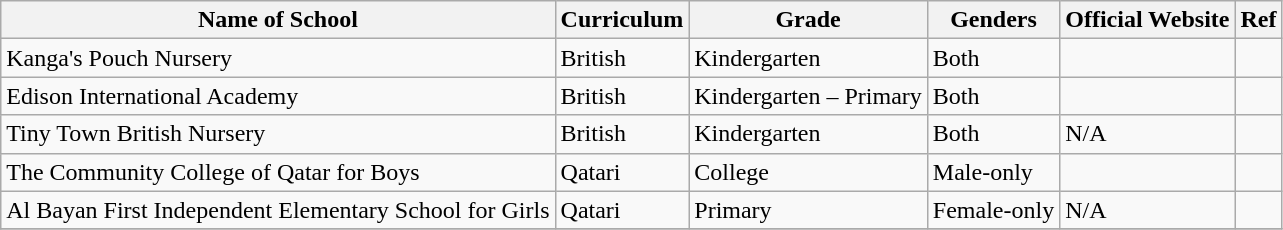<table class="wikitable">
<tr>
<th>Name of School</th>
<th>Curriculum</th>
<th>Grade</th>
<th>Genders</th>
<th>Official Website</th>
<th>Ref</th>
</tr>
<tr>
<td>Kanga's Pouch Nursery</td>
<td>British</td>
<td>Kindergarten</td>
<td>Both</td>
<td></td>
<td></td>
</tr>
<tr>
<td>Edison International Academy</td>
<td>British</td>
<td>Kindergarten – Primary</td>
<td>Both</td>
<td></td>
<td></td>
</tr>
<tr>
<td>Tiny Town British Nursery</td>
<td>British</td>
<td>Kindergarten</td>
<td>Both</td>
<td>N/A</td>
<td></td>
</tr>
<tr>
<td>The Community College of Qatar for Boys</td>
<td>Qatari</td>
<td>College</td>
<td>Male-only</td>
<td></td>
<td></td>
</tr>
<tr>
<td>Al Bayan First Independent Elementary School for Girls</td>
<td>Qatari</td>
<td>Primary</td>
<td>Female-only</td>
<td>N/A</td>
<td></td>
</tr>
<tr>
</tr>
</table>
